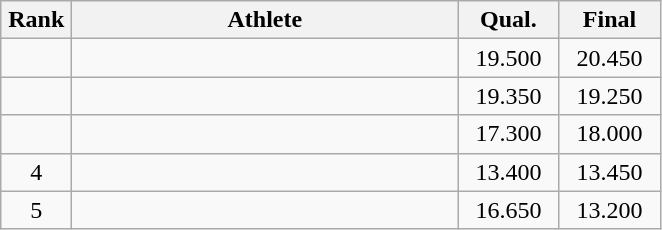<table class=wikitable style="text-align:center">
<tr>
<th width=40>Rank</th>
<th width=250>Athlete</th>
<th width=60>Qual.</th>
<th width=60>Final</th>
</tr>
<tr>
<td></td>
<td align="left"></td>
<td>19.500</td>
<td>20.450</td>
</tr>
<tr>
<td></td>
<td align="left"></td>
<td>19.350</td>
<td>19.250</td>
</tr>
<tr>
<td></td>
<td align="left"></td>
<td>17.300</td>
<td>18.000</td>
</tr>
<tr>
<td>4</td>
<td align="left"></td>
<td>13.400</td>
<td>13.450</td>
</tr>
<tr>
<td>5</td>
<td align="left"></td>
<td>16.650</td>
<td>13.200</td>
</tr>
</table>
